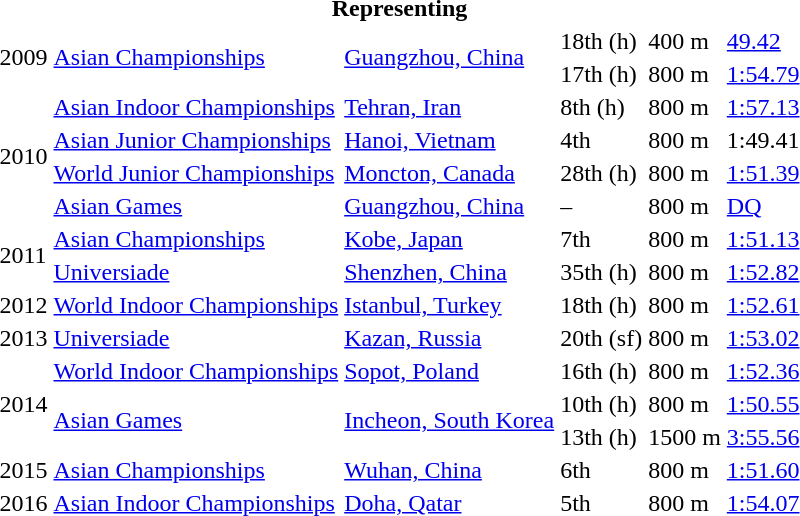<table>
<tr>
<th colspan="6">Representing </th>
</tr>
<tr>
<td rowspan=2>2009</td>
<td rowspan=2><a href='#'>Asian Championships</a></td>
<td rowspan=2><a href='#'>Guangzhou, China</a></td>
<td>18th (h)</td>
<td>400 m</td>
<td><a href='#'>49.42</a></td>
</tr>
<tr>
<td>17th (h)</td>
<td>800 m</td>
<td><a href='#'>1:54.79</a></td>
</tr>
<tr>
<td rowspan=4>2010</td>
<td><a href='#'>Asian Indoor Championships</a></td>
<td><a href='#'>Tehran, Iran</a></td>
<td>8th (h)</td>
<td>800 m</td>
<td><a href='#'>1:57.13</a></td>
</tr>
<tr>
<td><a href='#'>Asian Junior Championships</a></td>
<td><a href='#'>Hanoi, Vietnam</a></td>
<td>4th</td>
<td>800 m</td>
<td>1:49.41</td>
</tr>
<tr>
<td><a href='#'>World Junior Championships</a></td>
<td><a href='#'>Moncton, Canada</a></td>
<td>28th (h)</td>
<td>800 m</td>
<td><a href='#'>1:51.39</a></td>
</tr>
<tr>
<td><a href='#'>Asian Games</a></td>
<td><a href='#'>Guangzhou, China</a></td>
<td>–</td>
<td>800 m</td>
<td><a href='#'>DQ</a></td>
</tr>
<tr>
<td rowspan=2>2011</td>
<td><a href='#'>Asian Championships</a></td>
<td><a href='#'>Kobe, Japan</a></td>
<td>7th</td>
<td>800 m</td>
<td><a href='#'>1:51.13</a></td>
</tr>
<tr>
<td><a href='#'>Universiade</a></td>
<td><a href='#'>Shenzhen, China</a></td>
<td>35th (h)</td>
<td>800 m</td>
<td><a href='#'>1:52.82</a></td>
</tr>
<tr>
<td>2012</td>
<td><a href='#'>World Indoor Championships</a></td>
<td><a href='#'>Istanbul, Turkey</a></td>
<td>18th (h)</td>
<td>800 m</td>
<td><a href='#'>1:52.61</a></td>
</tr>
<tr>
<td>2013</td>
<td><a href='#'>Universiade</a></td>
<td><a href='#'>Kazan, Russia</a></td>
<td>20th (sf)</td>
<td>800 m</td>
<td><a href='#'>1:53.02</a></td>
</tr>
<tr>
<td rowspan=3>2014</td>
<td><a href='#'>World Indoor Championships</a></td>
<td><a href='#'>Sopot, Poland</a></td>
<td>16th (h)</td>
<td>800 m</td>
<td><a href='#'>1:52.36</a></td>
</tr>
<tr>
<td rowspan=2><a href='#'>Asian Games</a></td>
<td rowspan=2><a href='#'>Incheon, South Korea</a></td>
<td>10th (h)</td>
<td>800 m</td>
<td><a href='#'>1:50.55</a></td>
</tr>
<tr>
<td>13th (h)</td>
<td>1500 m</td>
<td><a href='#'>3:55.56</a></td>
</tr>
<tr>
<td>2015</td>
<td><a href='#'>Asian Championships</a></td>
<td><a href='#'>Wuhan, China</a></td>
<td>6th</td>
<td>800 m</td>
<td><a href='#'>1:51.60</a></td>
</tr>
<tr>
<td>2016</td>
<td><a href='#'>Asian Indoor Championships</a></td>
<td><a href='#'>Doha, Qatar</a></td>
<td>5th</td>
<td>800 m</td>
<td><a href='#'>1:54.07</a></td>
</tr>
</table>
